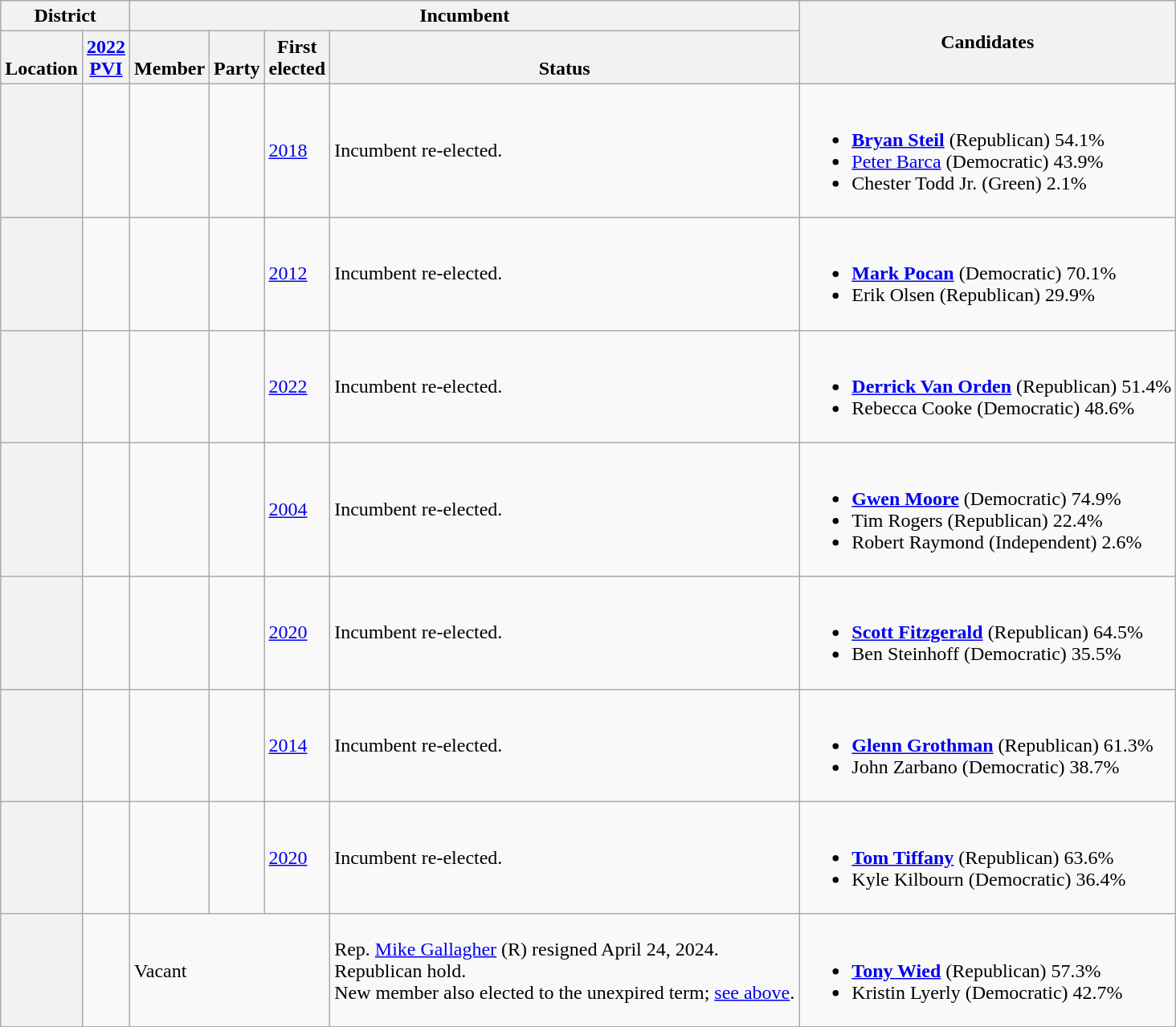<table class="wikitable sortable">
<tr>
<th colspan=2>District</th>
<th colspan=4>Incumbent</th>
<th rowspan=2 class="unsortable">Candidates</th>
</tr>
<tr valign=bottom>
<th>Location</th>
<th><a href='#'>2022<br>PVI</a></th>
<th>Member</th>
<th>Party</th>
<th>First<br>elected</th>
<th>Status</th>
</tr>
<tr>
<th></th>
<td></td>
<td></td>
<td></td>
<td><a href='#'>2018</a></td>
<td>Incumbent re-elected.</td>
<td nowrap><br><ul><li> <strong><a href='#'>Bryan Steil</a></strong> (Republican) 54.1%</li><li><a href='#'>Peter Barca</a> (Democratic) 43.9%</li><li>Chester Todd Jr. (Green) 2.1%</li></ul></td>
</tr>
<tr>
<th></th>
<td></td>
<td></td>
<td></td>
<td><a href='#'>2012</a></td>
<td>Incumbent re-elected.</td>
<td nowrap><br><ul><li> <strong><a href='#'>Mark Pocan</a></strong> (Democratic) 70.1%</li><li>Erik Olsen (Republican) 29.9%</li></ul></td>
</tr>
<tr>
<th></th>
<td></td>
<td></td>
<td></td>
<td><a href='#'>2022</a></td>
<td>Incumbent re-elected.</td>
<td nowrap><br><ul><li> <strong><a href='#'>Derrick Van Orden</a></strong> (Republican) 51.4%</li><li>Rebecca Cooke (Democratic) 48.6%</li></ul></td>
</tr>
<tr>
<th></th>
<td></td>
<td></td>
<td></td>
<td><a href='#'>2004</a></td>
<td>Incumbent re-elected.</td>
<td nowrap><br><ul><li> <strong><a href='#'>Gwen Moore</a></strong> (Democratic) 74.9%</li><li>Tim Rogers (Republican) 22.4%</li><li>Robert Raymond (Independent) 2.6%</li></ul></td>
</tr>
<tr>
<th></th>
<td></td>
<td></td>
<td></td>
<td><a href='#'>2020</a></td>
<td>Incumbent re-elected.</td>
<td nowrap><br><ul><li> <strong><a href='#'>Scott Fitzgerald</a></strong> (Republican) 64.5%</li><li>Ben Steinhoff (Democratic) 35.5%</li></ul></td>
</tr>
<tr>
<th></th>
<td></td>
<td></td>
<td></td>
<td><a href='#'>2014</a></td>
<td>Incumbent re-elected.</td>
<td nowrap><br><ul><li> <strong><a href='#'>Glenn Grothman</a></strong> (Republican) 61.3%</li><li>John Zarbano (Democratic) 38.7%</li></ul></td>
</tr>
<tr>
<th></th>
<td></td>
<td></td>
<td></td>
<td><a href='#'>2020 </a></td>
<td>Incumbent re-elected.</td>
<td nowrap><br><ul><li> <strong><a href='#'>Tom Tiffany</a></strong> (Republican) 63.6%</li><li>Kyle Kilbourn (Democratic) 36.4%</li></ul></td>
</tr>
<tr>
<th></th>
<td></td>
<td colspan="3">Vacant</td>
<td>Rep. <a href='#'>Mike Gallagher</a> (R) resigned April 24, 2024.<br>Republican hold.<br>New member also elected to the unexpired term; <a href='#'>see above</a>.</td>
<td nowrap><br><ul><li> <strong><a href='#'>Tony Wied</a></strong> (Republican) 57.3%</li><li>Kristin Lyerly (Democratic) 42.7%</li></ul></td>
</tr>
</table>
